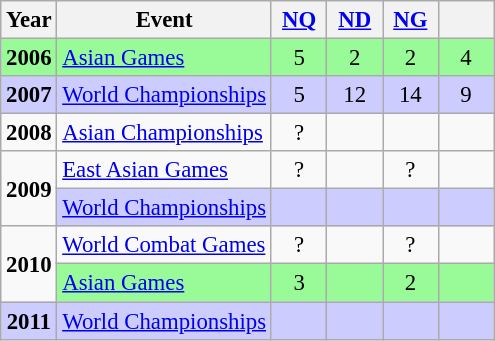<table class="wikitable" style="text-align:center; font-size:95%;">
<tr>
<th align="center">Year</th>
<th align="center">Event</th>
<th style="width:30px;"><a href='#'>NQ</a></th>
<th style="width:30px;"><a href='#'>ND</a></th>
<th style="width:30px;"><a href='#'>NG</a></th>
<th style="width:30px;"></th>
</tr>
<tr style="background:#98fb98;">
<td><strong>2006</strong></td>
<td align="left"><a href='#'>Asian Games</a></td>
<td>5</td>
<td>2</td>
<td>2</td>
<td>4</td>
</tr>
<tr style="background:#ccf;">
<td><strong>2007</strong></td>
<td align="left"><a href='#'>World Championships</a></td>
<td>5</td>
<td>12</td>
<td>14</td>
<td>9</td>
</tr>
<tr>
<td><strong>2008</strong></td>
<td align="left"><a href='#'>Asian Championships</a></td>
<td>?</td>
<td></td>
<td></td>
<td></td>
</tr>
<tr>
<td rowspan="2"><strong>2009</strong></td>
<td align="left"><a href='#'>East Asian Games</a></td>
<td>?</td>
<td></td>
<td>?</td>
<td></td>
</tr>
<tr style="background:#ccf;">
<td align="left"><a href='#'>World Championships</a></td>
<td></td>
<td></td>
<td></td>
<td></td>
</tr>
<tr>
<td rowspan="2"><strong>2010</strong></td>
<td align="left"><a href='#'>World Combat Games</a></td>
<td>?</td>
<td></td>
<td>?</td>
<td></td>
</tr>
<tr style="background:#98fb98;">
<td align="left"><a href='#'>Asian Games</a></td>
<td>3</td>
<td></td>
<td>2</td>
<td></td>
</tr>
<tr style="background:#ccf;">
<td><strong>2011</strong></td>
<td align="left"><a href='#'>World Championships</a></td>
<td></td>
<td></td>
<td></td>
<td></td>
</tr>
</table>
